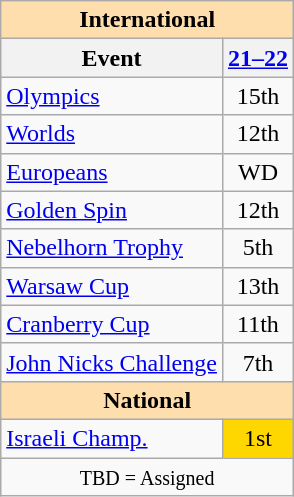<table class="wikitable" style="text-align:center">
<tr>
<th style="background-color: #ffdead; " colspan=2 align=center>International</th>
</tr>
<tr>
<th>Event</th>
<th><a href='#'>21–22</a></th>
</tr>
<tr>
<td align=left><a href='#'>Olympics</a></td>
<td>15th</td>
</tr>
<tr>
<td align=left><a href='#'>Worlds</a></td>
<td>12th</td>
</tr>
<tr>
<td align=left><a href='#'>Europeans</a></td>
<td>WD</td>
</tr>
<tr>
<td align=left> <a href='#'>Golden Spin</a></td>
<td>12th</td>
</tr>
<tr>
<td align=left> <a href='#'>Nebelhorn Trophy</a></td>
<td>5th</td>
</tr>
<tr>
<td align=left> <a href='#'>Warsaw Cup</a></td>
<td>13th</td>
</tr>
<tr>
<td align=left><a href='#'>Cranberry Cup</a></td>
<td>11th</td>
</tr>
<tr>
<td align=left><a href='#'>John Nicks Challenge</a></td>
<td>7th</td>
</tr>
<tr>
<th colspan="2" style="background-color: #ffdead; " align="center">National</th>
</tr>
<tr>
<td align="left"><a href='#'>Israeli Champ.</a></td>
<td bgcolor="gold">1st</td>
</tr>
<tr>
<td colspan=2 align=center><small> TBD = Assigned </small></td>
</tr>
</table>
